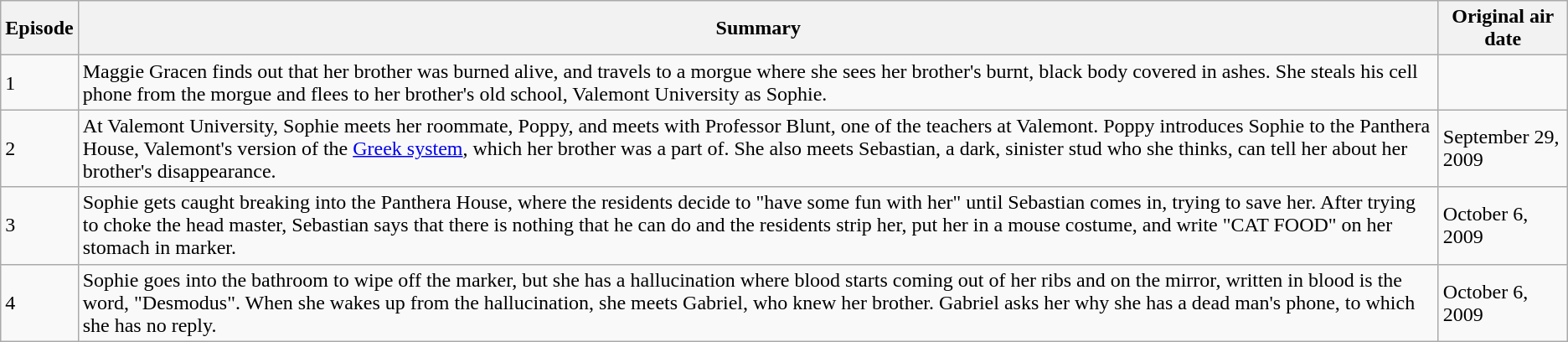<table class="wikitable" border="1">
<tr>
<th>Episode</th>
<th>Summary</th>
<th>Original air date</th>
</tr>
<tr>
<td>1</td>
<td>Maggie Gracen finds out that her brother was burned alive, and travels to a morgue where she sees her brother's burnt, black body covered in ashes. She steals his cell phone from the morgue and flees to her brother's old school, Valemont University as Sophie.</td>
<td></td>
</tr>
<tr>
<td>2</td>
<td>At Valemont University, Sophie meets her roommate, Poppy, and meets with Professor Blunt, one of the teachers at Valemont. Poppy introduces Sophie to the Panthera House, Valemont's version of the <a href='#'>Greek system</a>, which her brother was a part of. She also meets Sebastian, a dark, sinister stud who she thinks, can tell her about her brother's disappearance.</td>
<td>September 29, 2009</td>
</tr>
<tr>
<td>3</td>
<td>Sophie gets caught breaking into the Panthera House, where the residents decide to "have some fun with her" until Sebastian comes in, trying to save her. After trying to choke the head master, Sebastian says that there is nothing that he can do and the residents strip her, put her in a mouse costume, and write "CAT FOOD" on her stomach in marker.</td>
<td>October 6, 2009</td>
</tr>
<tr>
<td>4</td>
<td>Sophie goes into the bathroom to wipe off the marker, but she has a hallucination where blood starts coming out of her ribs and on the mirror, written in blood is the word, "Desmodus". When she wakes up from the hallucination, she meets Gabriel, who knew her brother. Gabriel asks her why she has a dead man's phone, to which she has no reply.</td>
<td>October 6, 2009</td>
</tr>
</table>
